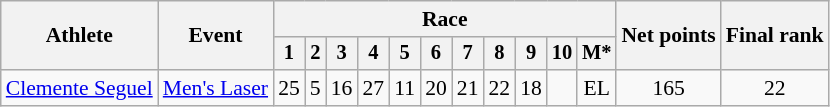<table class="wikitable" style="font-size:90%">
<tr>
<th rowspan="2">Athlete</th>
<th rowspan="2">Event</th>
<th colspan=11>Race</th>
<th rowspan=2>Net points</th>
<th rowspan=2>Final rank</th>
</tr>
<tr style="font-size:95%">
<th>1</th>
<th>2</th>
<th>3</th>
<th>4</th>
<th>5</th>
<th>6</th>
<th>7</th>
<th>8</th>
<th>9</th>
<th>10</th>
<th>M*</th>
</tr>
<tr align=center>
<td align=left><a href='#'>Clemente Seguel</a></td>
<td align=left><a href='#'>Men's Laser</a></td>
<td>25</td>
<td>5</td>
<td>16</td>
<td>27</td>
<td>11</td>
<td>20</td>
<td>21</td>
<td>22</td>
<td>18</td>
<td></td>
<td>EL</td>
<td>165</td>
<td>22</td>
</tr>
</table>
